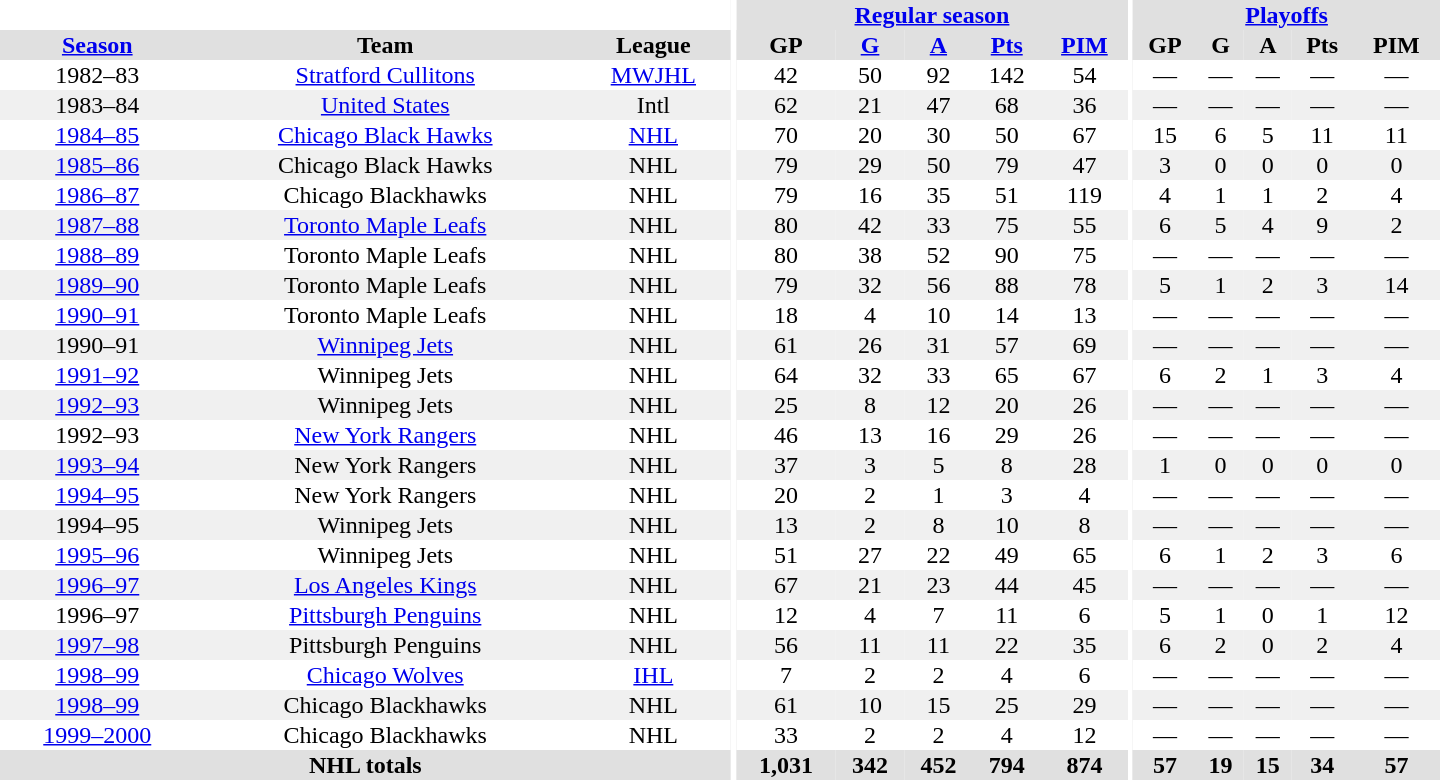<table border="0" cellpadding="1" cellspacing="0" style="text-align:center; width:60em">
<tr bgcolor="#e0e0e0">
<th colspan="3" bgcolor="#ffffff"></th>
<th rowspan="100" bgcolor="#ffffff"></th>
<th colspan="5"><a href='#'>Regular season</a></th>
<th rowspan="100" bgcolor="#ffffff"></th>
<th colspan="5"><a href='#'>Playoffs</a></th>
</tr>
<tr bgcolor="#e0e0e0">
<th><a href='#'>Season</a></th>
<th>Team</th>
<th>League</th>
<th>GP</th>
<th><a href='#'>G</a></th>
<th><a href='#'>A</a></th>
<th><a href='#'>Pts</a></th>
<th><a href='#'>PIM</a></th>
<th>GP</th>
<th>G</th>
<th>A</th>
<th>Pts</th>
<th>PIM</th>
</tr>
<tr>
<td>1982–83</td>
<td><a href='#'>Stratford Cullitons</a></td>
<td><a href='#'>MWJHL</a></td>
<td>42</td>
<td>50</td>
<td>92</td>
<td>142</td>
<td>54</td>
<td>—</td>
<td>—</td>
<td>—</td>
<td>—</td>
<td>—</td>
</tr>
<tr bgcolor="#f0f0f0">
<td>1983–84</td>
<td><a href='#'>United States</a></td>
<td>Intl</td>
<td>62</td>
<td>21</td>
<td>47</td>
<td>68</td>
<td>36</td>
<td>—</td>
<td>—</td>
<td>—</td>
<td>—</td>
<td>—</td>
</tr>
<tr>
<td><a href='#'>1984–85</a></td>
<td><a href='#'>Chicago Black Hawks</a></td>
<td><a href='#'>NHL</a></td>
<td>70</td>
<td>20</td>
<td>30</td>
<td>50</td>
<td>67</td>
<td>15</td>
<td>6</td>
<td>5</td>
<td>11</td>
<td>11</td>
</tr>
<tr bgcolor="#f0f0f0">
<td><a href='#'>1985–86</a></td>
<td>Chicago Black Hawks</td>
<td>NHL</td>
<td>79</td>
<td>29</td>
<td>50</td>
<td>79</td>
<td>47</td>
<td>3</td>
<td>0</td>
<td>0</td>
<td>0</td>
<td>0</td>
</tr>
<tr>
<td><a href='#'>1986–87</a></td>
<td>Chicago Blackhawks</td>
<td>NHL</td>
<td>79</td>
<td>16</td>
<td>35</td>
<td>51</td>
<td>119</td>
<td>4</td>
<td>1</td>
<td>1</td>
<td>2</td>
<td>4</td>
</tr>
<tr bgcolor="#f0f0f0">
<td><a href='#'>1987–88</a></td>
<td><a href='#'>Toronto Maple Leafs</a></td>
<td>NHL</td>
<td>80</td>
<td>42</td>
<td>33</td>
<td>75</td>
<td>55</td>
<td>6</td>
<td>5</td>
<td>4</td>
<td>9</td>
<td>2</td>
</tr>
<tr>
<td><a href='#'>1988–89</a></td>
<td>Toronto Maple Leafs</td>
<td>NHL</td>
<td>80</td>
<td>38</td>
<td>52</td>
<td>90</td>
<td>75</td>
<td>—</td>
<td>—</td>
<td>—</td>
<td>—</td>
<td>—</td>
</tr>
<tr bgcolor="#f0f0f0">
<td><a href='#'>1989–90</a></td>
<td>Toronto Maple Leafs</td>
<td>NHL</td>
<td>79</td>
<td>32</td>
<td>56</td>
<td>88</td>
<td>78</td>
<td>5</td>
<td>1</td>
<td>2</td>
<td>3</td>
<td>14</td>
</tr>
<tr>
<td><a href='#'>1990–91</a></td>
<td>Toronto Maple Leafs</td>
<td>NHL</td>
<td>18</td>
<td>4</td>
<td>10</td>
<td>14</td>
<td>13</td>
<td>—</td>
<td>—</td>
<td>—</td>
<td>—</td>
<td>—</td>
</tr>
<tr bgcolor="#f0f0f0">
<td>1990–91</td>
<td><a href='#'>Winnipeg Jets</a></td>
<td>NHL</td>
<td>61</td>
<td>26</td>
<td>31</td>
<td>57</td>
<td>69</td>
<td>—</td>
<td>—</td>
<td>—</td>
<td>—</td>
<td>—</td>
</tr>
<tr>
<td><a href='#'>1991–92</a></td>
<td>Winnipeg Jets</td>
<td>NHL</td>
<td>64</td>
<td>32</td>
<td>33</td>
<td>65</td>
<td>67</td>
<td>6</td>
<td>2</td>
<td>1</td>
<td>3</td>
<td>4</td>
</tr>
<tr bgcolor="#f0f0f0">
<td><a href='#'>1992–93</a></td>
<td>Winnipeg Jets</td>
<td>NHL</td>
<td>25</td>
<td>8</td>
<td>12</td>
<td>20</td>
<td>26</td>
<td>—</td>
<td>—</td>
<td>—</td>
<td>—</td>
<td>—</td>
</tr>
<tr>
<td>1992–93</td>
<td><a href='#'>New York Rangers</a></td>
<td>NHL</td>
<td>46</td>
<td>13</td>
<td>16</td>
<td>29</td>
<td>26</td>
<td>—</td>
<td>—</td>
<td>—</td>
<td>—</td>
<td>—</td>
</tr>
<tr bgcolor="#f0f0f0">
<td><a href='#'>1993–94</a></td>
<td>New York Rangers</td>
<td>NHL</td>
<td>37</td>
<td>3</td>
<td>5</td>
<td>8</td>
<td>28</td>
<td>1</td>
<td>0</td>
<td>0</td>
<td>0</td>
<td>0</td>
</tr>
<tr>
<td><a href='#'>1994–95</a></td>
<td>New York Rangers</td>
<td>NHL</td>
<td>20</td>
<td>2</td>
<td>1</td>
<td>3</td>
<td>4</td>
<td>—</td>
<td>—</td>
<td>—</td>
<td>—</td>
<td>—</td>
</tr>
<tr bgcolor="#f0f0f0">
<td>1994–95</td>
<td>Winnipeg Jets</td>
<td>NHL</td>
<td>13</td>
<td>2</td>
<td>8</td>
<td>10</td>
<td>8</td>
<td>—</td>
<td>—</td>
<td>—</td>
<td>—</td>
<td>—</td>
</tr>
<tr>
<td><a href='#'>1995–96</a></td>
<td>Winnipeg Jets</td>
<td>NHL</td>
<td>51</td>
<td>27</td>
<td>22</td>
<td>49</td>
<td>65</td>
<td>6</td>
<td>1</td>
<td>2</td>
<td>3</td>
<td>6</td>
</tr>
<tr bgcolor="#f0f0f0">
<td><a href='#'>1996–97</a></td>
<td><a href='#'>Los Angeles Kings</a></td>
<td>NHL</td>
<td>67</td>
<td>21</td>
<td>23</td>
<td>44</td>
<td>45</td>
<td>—</td>
<td>—</td>
<td>—</td>
<td>—</td>
<td>—</td>
</tr>
<tr>
<td>1996–97</td>
<td><a href='#'>Pittsburgh Penguins</a></td>
<td>NHL</td>
<td>12</td>
<td>4</td>
<td>7</td>
<td>11</td>
<td>6</td>
<td>5</td>
<td>1</td>
<td>0</td>
<td>1</td>
<td>12</td>
</tr>
<tr bgcolor="#f0f0f0">
<td><a href='#'>1997–98</a></td>
<td>Pittsburgh Penguins</td>
<td>NHL</td>
<td>56</td>
<td>11</td>
<td>11</td>
<td>22</td>
<td>35</td>
<td>6</td>
<td>2</td>
<td>0</td>
<td>2</td>
<td>4</td>
</tr>
<tr>
<td><a href='#'>1998–99</a></td>
<td><a href='#'>Chicago Wolves</a></td>
<td><a href='#'>IHL</a></td>
<td>7</td>
<td>2</td>
<td>2</td>
<td>4</td>
<td>6</td>
<td>—</td>
<td>—</td>
<td>—</td>
<td>—</td>
<td>—</td>
</tr>
<tr bgcolor="#f0f0f0">
<td><a href='#'>1998–99</a></td>
<td>Chicago Blackhawks</td>
<td>NHL</td>
<td>61</td>
<td>10</td>
<td>15</td>
<td>25</td>
<td>29</td>
<td>—</td>
<td>—</td>
<td>—</td>
<td>—</td>
<td>—</td>
</tr>
<tr>
<td><a href='#'>1999–2000</a></td>
<td>Chicago Blackhawks</td>
<td>NHL</td>
<td>33</td>
<td>2</td>
<td>2</td>
<td>4</td>
<td>12</td>
<td>—</td>
<td>—</td>
<td>—</td>
<td>—</td>
<td>—</td>
</tr>
<tr bgcolor="#e0e0e0">
<th colspan="3">NHL totals</th>
<th>1,031</th>
<th>342</th>
<th>452</th>
<th>794</th>
<th>874</th>
<th>57</th>
<th>19</th>
<th>15</th>
<th>34</th>
<th>57</th>
</tr>
</table>
